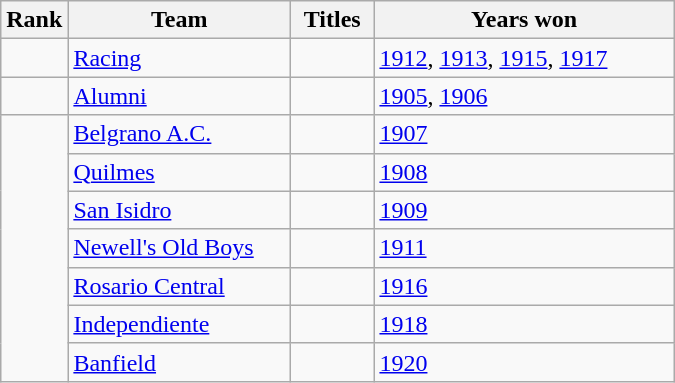<table class="wikitable sortable" style="text-align:left" width="450">
<tr>
<th>Rank</th>
<th width=150px>Team</th>
<th width=50px>Titles</th>
<th width=220px>Years won</th>
</tr>
<tr>
<td rowspan="1"></td>
<td><a href='#'>Racing</a></td>
<td></td>
<td><a href='#'>1912</a>, <a href='#'>1913</a>, <a href='#'>1915</a>, <a href='#'>1917</a></td>
</tr>
<tr>
<td rowspan="1"></td>
<td><a href='#'>Alumni</a></td>
<td></td>
<td><a href='#'>1905</a>, <a href='#'>1906</a></td>
</tr>
<tr>
<td rowspan="7"></td>
<td><a href='#'>Belgrano A.C.</a></td>
<td></td>
<td><a href='#'>1907</a></td>
</tr>
<tr>
<td><a href='#'>Quilmes</a></td>
<td></td>
<td><a href='#'>1908</a></td>
</tr>
<tr>
<td><a href='#'>San Isidro</a></td>
<td></td>
<td><a href='#'>1909</a></td>
</tr>
<tr>
<td><a href='#'>Newell's Old Boys</a></td>
<td></td>
<td><a href='#'>1911</a></td>
</tr>
<tr>
<td><a href='#'>Rosario Central</a></td>
<td></td>
<td><a href='#'>1916</a></td>
</tr>
<tr>
<td><a href='#'>Independiente</a></td>
<td></td>
<td><a href='#'>1918</a></td>
</tr>
<tr>
<td><a href='#'>Banfield</a></td>
<td></td>
<td><a href='#'>1920</a></td>
</tr>
</table>
